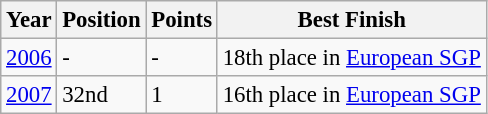<table class=wikitable style="font-size: 95%;">
<tr>
<th>Year</th>
<th>Position</th>
<th>Points</th>
<th>Best Finish</th>
</tr>
<tr>
<td><a href='#'>2006</a></td>
<td>-</td>
<td>-</td>
<td>18th place in <a href='#'>European SGP</a></td>
</tr>
<tr>
<td><a href='#'>2007</a></td>
<td>32nd</td>
<td>1</td>
<td>16th place in <a href='#'>European SGP</a></td>
</tr>
</table>
